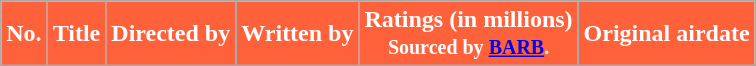<table class="wikitable plainrowheaders" border="1" style="background:white;">
<tr>
<th style="background-color: #FF623B; color: #ffffff;">No.</th>
<th style="background-color: #FF623B; color: #ffffff;">Title</th>
<th style="background-color: #FF623B; color: #ffffff;">Directed by</th>
<th style="background-color: #FF623B; color: #ffffff;">Written by</th>
<th style="background-color: #FF623B; color: #ffffff;">Ratings (in millions)<br> <small> Sourced by <a href='#'>BARB</a>.</small></th>
<th style="background-color: #FF623B; color: #ffffff;">Original airdate<br>




</th>
</tr>
</table>
